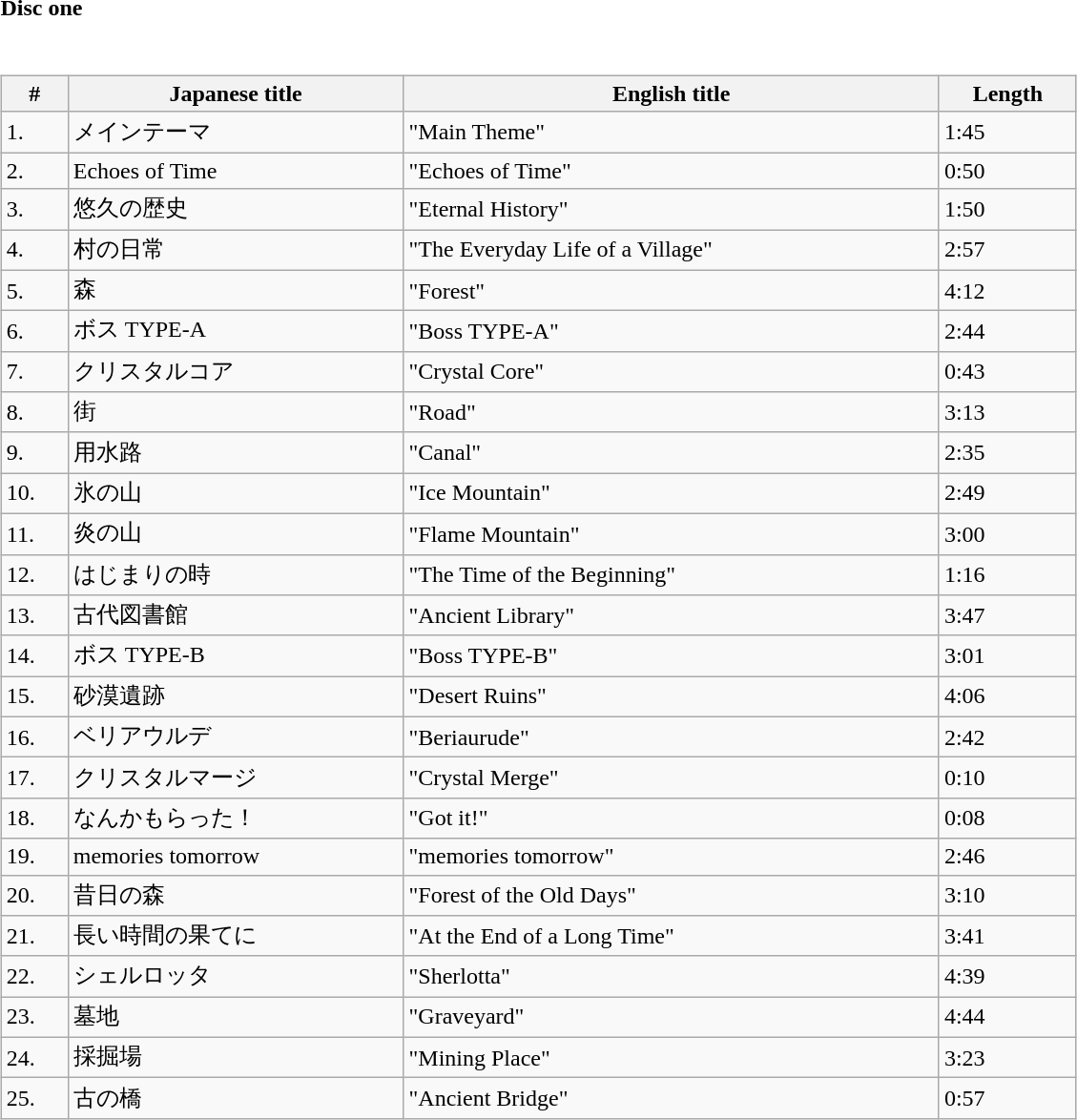<table class="collapsible collapsed" border="0" style="width:60%">
<tr>
<th style="width:12em; text-align:left">Disc one</th>
<th></th>
</tr>
<tr>
<td colspan="2"><br><table class="wikitable" style="width:100%; margin-right:-1em;">
<tr>
<th>#</th>
<th>Japanese title</th>
<th>English title</th>
<th>Length</th>
</tr>
<tr>
<td>1.</td>
<td>メインテーマ</td>
<td>"Main Theme"</td>
<td>1:45</td>
</tr>
<tr>
<td>2.</td>
<td>Echoes of Time</td>
<td>"Echoes of Time"</td>
<td>0:50</td>
</tr>
<tr>
<td>3.</td>
<td>悠久の歴史</td>
<td>"Eternal History"</td>
<td>1:50</td>
</tr>
<tr>
<td>4.</td>
<td>村の日常</td>
<td>"The Everyday Life of a Village"</td>
<td>2:57</td>
</tr>
<tr>
<td>5.</td>
<td>森</td>
<td>"Forest"</td>
<td>4:12</td>
</tr>
<tr>
<td>6.</td>
<td>ボス TYPE-A</td>
<td>"Boss TYPE-A"</td>
<td>2:44</td>
</tr>
<tr>
<td>7.</td>
<td>クリスタルコア</td>
<td>"Crystal Core"</td>
<td>0:43</td>
</tr>
<tr>
<td>8.</td>
<td>街</td>
<td>"Road"</td>
<td>3:13</td>
</tr>
<tr>
<td>9.</td>
<td>用水路</td>
<td>"Canal"</td>
<td>2:35</td>
</tr>
<tr>
<td>10.</td>
<td>氷の山</td>
<td>"Ice Mountain"</td>
<td>2:49</td>
</tr>
<tr>
<td>11.</td>
<td>炎の山</td>
<td>"Flame Mountain"</td>
<td>3:00</td>
</tr>
<tr>
<td>12.</td>
<td>はじまりの時</td>
<td>"The Time of the Beginning"</td>
<td>1:16</td>
</tr>
<tr>
<td>13.</td>
<td>古代図書館</td>
<td>"Ancient Library"</td>
<td>3:47</td>
</tr>
<tr>
<td>14.</td>
<td>ボス TYPE-B</td>
<td>"Boss TYPE-B"</td>
<td>3:01</td>
</tr>
<tr>
<td>15.</td>
<td>砂漠遺跡</td>
<td>"Desert Ruins"</td>
<td>4:06</td>
</tr>
<tr>
<td>16.</td>
<td>ベリアウルデ</td>
<td>"Beriaurude"</td>
<td>2:42</td>
</tr>
<tr>
<td>17.</td>
<td>クリスタルマージ</td>
<td>"Crystal Merge"</td>
<td>0:10</td>
</tr>
<tr>
<td>18.</td>
<td>なんかもらった！</td>
<td>"Got it!"</td>
<td>0:08</td>
</tr>
<tr>
<td>19.</td>
<td>memories tomorrow</td>
<td>"memories tomorrow"</td>
<td>2:46</td>
</tr>
<tr>
<td>20.</td>
<td>昔日の森</td>
<td>"Forest of the Old Days"</td>
<td>3:10</td>
</tr>
<tr>
<td>21.</td>
<td>長い時間の果てに</td>
<td>"At the End of a Long Time"</td>
<td>3:41</td>
</tr>
<tr>
<td>22.</td>
<td>シェルロッタ</td>
<td>"Sherlotta"</td>
<td>4:39</td>
</tr>
<tr>
<td>23.</td>
<td>墓地</td>
<td>"Graveyard"</td>
<td>4:44</td>
</tr>
<tr>
<td>24.</td>
<td>採掘場</td>
<td>"Mining Place"</td>
<td>3:23</td>
</tr>
<tr>
<td>25.</td>
<td>古の橋</td>
<td>"Ancient Bridge"</td>
<td>0:57</td>
</tr>
</table>
</td>
</tr>
</table>
